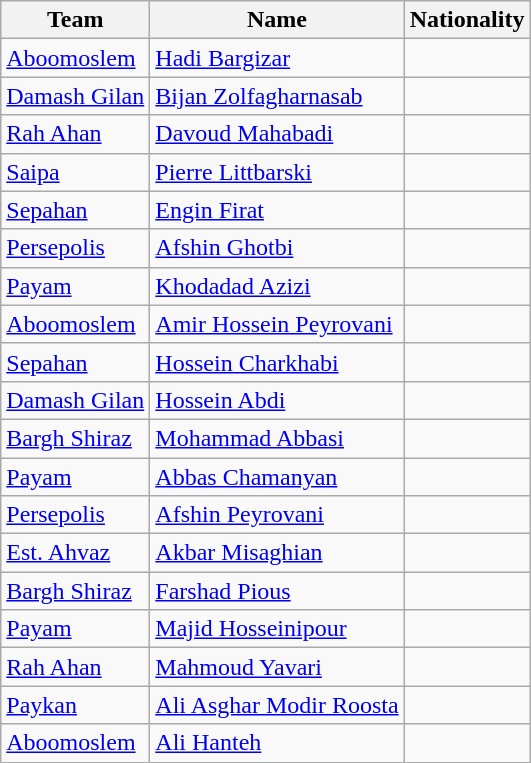<table class="wikitable">
<tr>
<th>Team</th>
<th>Name</th>
<th>Nationality</th>
</tr>
<tr>
<td><a href='#'>Aboomoslem</a></td>
<td><a href='#'>Hadi Bargizar</a></td>
<td></td>
</tr>
<tr>
<td><a href='#'>Damash Gilan</a></td>
<td><a href='#'>Bijan Zolfagharnasab</a></td>
<td></td>
</tr>
<tr>
<td><a href='#'>Rah Ahan</a></td>
<td><a href='#'>Davoud Mahabadi</a></td>
<td></td>
</tr>
<tr>
<td><a href='#'>Saipa</a></td>
<td><a href='#'>Pierre Littbarski</a></td>
<td></td>
</tr>
<tr>
<td><a href='#'>Sepahan</a></td>
<td><a href='#'>Engin Firat</a></td>
<td> </td>
</tr>
<tr>
<td><a href='#'>Persepolis</a></td>
<td><a href='#'>Afshin Ghotbi</a></td>
<td> </td>
</tr>
<tr>
<td><a href='#'>Payam</a></td>
<td><a href='#'>Khodadad Azizi</a></td>
<td></td>
</tr>
<tr>
<td><a href='#'>Aboomoslem</a></td>
<td><a href='#'>Amir Hossein Peyrovani</a></td>
<td></td>
</tr>
<tr>
<td><a href='#'>Sepahan</a></td>
<td><a href='#'>Hossein Charkhabi</a></td>
<td></td>
</tr>
<tr>
<td><a href='#'>Damash Gilan</a></td>
<td><a href='#'>Hossein Abdi</a></td>
<td></td>
</tr>
<tr>
<td><a href='#'>Bargh Shiraz</a></td>
<td><a href='#'>Mohammad Abbasi</a></td>
<td></td>
</tr>
<tr>
<td><a href='#'>Payam</a></td>
<td><a href='#'>Abbas Chamanyan</a></td>
<td></td>
</tr>
<tr>
<td><a href='#'>Persepolis</a></td>
<td><a href='#'>Afshin Peyrovani</a></td>
<td></td>
</tr>
<tr>
<td><a href='#'>Est. Ahvaz</a></td>
<td><a href='#'>Akbar Misaghian</a></td>
<td></td>
</tr>
<tr>
<td><a href='#'>Bargh Shiraz</a></td>
<td><a href='#'>Farshad Pious</a></td>
<td></td>
</tr>
<tr>
<td><a href='#'>Payam</a></td>
<td><a href='#'>Majid Hosseinipour</a></td>
<td></td>
</tr>
<tr>
<td><a href='#'>Rah Ahan</a></td>
<td><a href='#'>Mahmoud Yavari</a></td>
<td></td>
</tr>
<tr>
<td><a href='#'>Paykan</a></td>
<td><a href='#'>Ali Asghar Modir Roosta</a></td>
<td></td>
</tr>
<tr>
<td><a href='#'>Aboomoslem</a></td>
<td><a href='#'>Ali Hanteh</a></td>
<td></td>
</tr>
</table>
